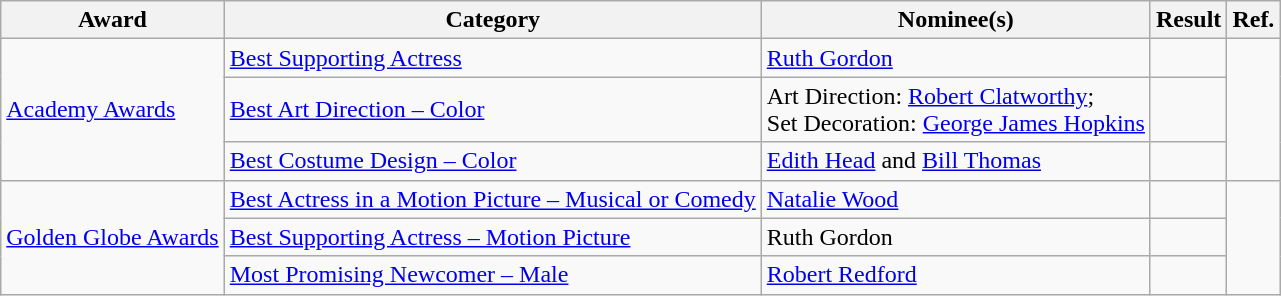<table class="wikitable plainrowheaders">
<tr>
<th>Award</th>
<th>Category</th>
<th>Nominee(s)</th>
<th>Result</th>
<th>Ref.</th>
</tr>
<tr>
<td rowspan="3"><a href='#'>Academy Awards</a></td>
<td><a href='#'>Best Supporting Actress</a></td>
<td><a href='#'>Ruth Gordon</a></td>
<td></td>
<td style="text-align:center;" rowspan="3"></td>
</tr>
<tr>
<td><a href='#'>Best Art Direction – Color</a></td>
<td>Art Direction: <a href='#'>Robert Clatworthy</a>; <br> Set Decoration: <a href='#'>George James Hopkins</a></td>
<td></td>
</tr>
<tr>
<td><a href='#'>Best Costume Design – Color</a></td>
<td><a href='#'>Edith Head</a> and <a href='#'>Bill Thomas</a></td>
<td></td>
</tr>
<tr>
<td rowspan="3"><a href='#'>Golden Globe Awards</a></td>
<td><a href='#'>Best Actress in a Motion Picture – Musical or Comedy</a></td>
<td><a href='#'>Natalie Wood</a></td>
<td></td>
<td style="text-align:center;" rowspan="3"></td>
</tr>
<tr>
<td><a href='#'>Best Supporting Actress – Motion Picture</a></td>
<td>Ruth Gordon</td>
<td></td>
</tr>
<tr>
<td><a href='#'>Most Promising Newcomer – Male</a></td>
<td><a href='#'>Robert Redford</a></td>
<td></td>
</tr>
</table>
